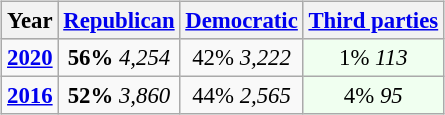<table class="wikitable" style="float:right; font-size:95%;">
<tr bgcolor=lightgrey>
<th>Year</th>
<th><a href='#'>Republican</a></th>
<th><a href='#'>Democratic</a></th>
<th><a href='#'>Third parties</a></th>
</tr>
<tr>
<td><strong><a href='#'>2020</a></strong></td>
<td style="text-align:center;" ><strong>56%</strong> <em>4,254</em></td>
<td style="text-align:center;" >42% <em>3,222</em></td>
<td style="text-align:center; background:honeyDew;">1% <em>113</em></td>
</tr>
<tr>
<td><strong><a href='#'>2016</a></strong></td>
<td style="text-align:center;" ><strong>52%</strong> <em>3,860</em></td>
<td style="text-align:center;" >44% <em>2,565</em></td>
<td style="text-align:center; background:honeyDew;">4% <em>95</em></td>
</tr>
</table>
